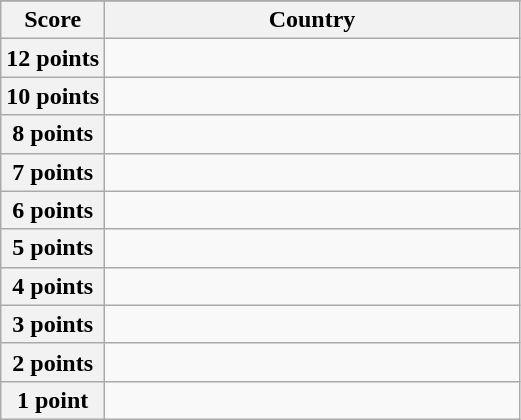<table class="wikitable">
<tr>
</tr>
<tr>
<th scope="col" width="20%">Score</th>
<th scope="col">Country</th>
</tr>
<tr>
<th scope="row">12 points</th>
<td></td>
</tr>
<tr>
<th scope="row">10 points</th>
<td></td>
</tr>
<tr>
<th scope="row">8 points</th>
<td></td>
</tr>
<tr>
<th scope="row">7 points</th>
<td></td>
</tr>
<tr>
<th scope="row">6 points</th>
<td></td>
</tr>
<tr>
<th scope="row">5 points</th>
<td></td>
</tr>
<tr>
<th scope="row">4 points</th>
<td></td>
</tr>
<tr>
<th scope="row">3 points</th>
<td></td>
</tr>
<tr>
<th scope="row">2 points</th>
<td></td>
</tr>
<tr>
<th scope="row">1 point</th>
<td></td>
</tr>
</table>
